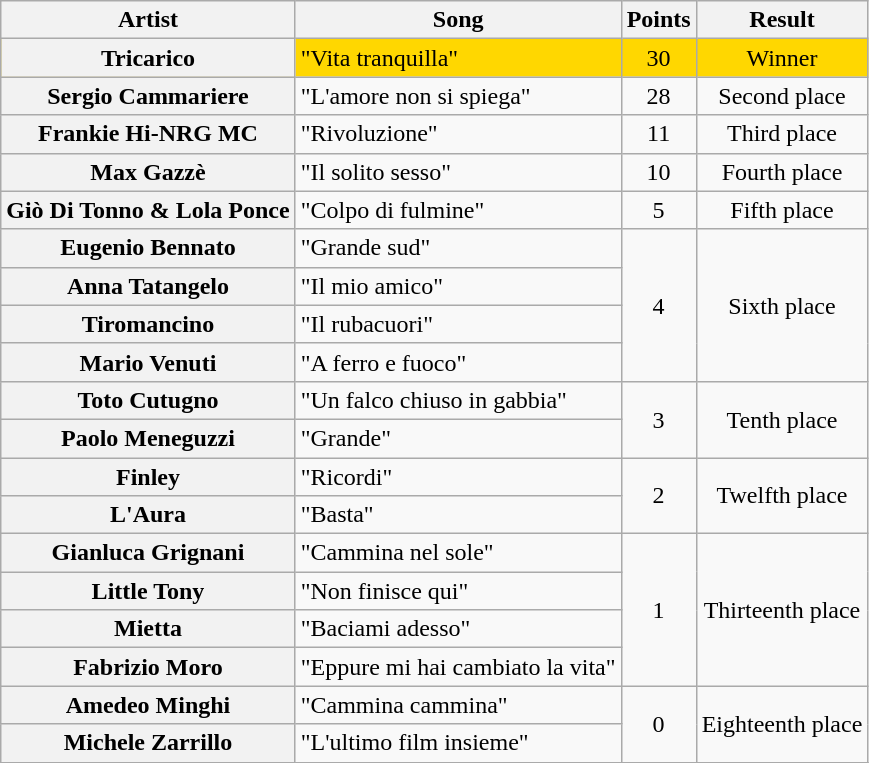<table class="wikitable plainrowheaders">
<tr>
<th scope="col">Artist</th>
<th scope="col">Song</th>
<th scope="col">Points</th>
<th scope="col">Result</th>
</tr>
<tr style="background:gold;">
<th scope="row">Tricarico</th>
<td>"Vita tranquilla"</td>
<td style="text-align:center;">30</td>
<td style="text-align:center;">Winner</td>
</tr>
<tr>
<th scope="row">Sergio Cammariere</th>
<td>"L'amore non si spiega"</td>
<td style="text-align:center;">28</td>
<td style="text-align:center;">Second place</td>
</tr>
<tr>
<th scope="row">Frankie Hi-NRG MC</th>
<td>"Rivoluzione"</td>
<td style="text-align:center;">11</td>
<td style="text-align:center;">Third place</td>
</tr>
<tr>
<th scope="row">Max Gazzè</th>
<td>"Il solito sesso"</td>
<td style="text-align:center;">10</td>
<td style="text-align:center;">Fourth place</td>
</tr>
<tr>
<th scope="row">Giò Di Tonno & Lola Ponce</th>
<td>"Colpo di fulmine"</td>
<td style="text-align:center;">5</td>
<td style="text-align:center;">Fifth place</td>
</tr>
<tr>
<th scope="row">Eugenio Bennato</th>
<td>"Grande sud"</td>
<td style="text-align:center;" rowspan="4">4</td>
<td rowspan="4" style="text-align:center;">Sixth place</td>
</tr>
<tr>
<th scope="row">Anna Tatangelo</th>
<td>"Il mio amico"</td>
</tr>
<tr>
<th scope="row">Tiromancino</th>
<td>"Il rubacuori"</td>
</tr>
<tr>
<th scope="row">Mario Venuti</th>
<td>"A ferro e fuoco"</td>
</tr>
<tr>
<th scope="row">Toto Cutugno</th>
<td>"Un falco chiuso in gabbia"</td>
<td style="text-align:center;" rowspan="2">3</td>
<td rowspan="2" style="text-align:center;">Tenth place</td>
</tr>
<tr>
<th scope="row">Paolo Meneguzzi</th>
<td>"Grande"</td>
</tr>
<tr>
<th scope="row">Finley</th>
<td>"Ricordi"</td>
<td style="text-align:center;" rowspan="2">2</td>
<td rowspan="2" style="text-align:center;">Twelfth place</td>
</tr>
<tr>
<th scope="row">L'Aura</th>
<td>"Basta"</td>
</tr>
<tr>
<th scope="row">Gianluca Grignani</th>
<td>"Cammina nel sole"</td>
<td style="text-align:center;" rowspan="4">1</td>
<td rowspan="4" style="text-align:center;">Thirteenth place</td>
</tr>
<tr>
<th scope="row">Little Tony</th>
<td>"Non finisce qui"</td>
</tr>
<tr>
<th scope="row">Mietta</th>
<td>"Baciami adesso"</td>
</tr>
<tr>
<th scope="row">Fabrizio Moro</th>
<td>"Eppure mi hai cambiato la vita"</td>
</tr>
<tr>
<th scope="row">Amedeo Minghi</th>
<td>"Cammina cammina"</td>
<td style="text-align:center;" rowspan="2">0</td>
<td rowspan="2" style="text-align:center;">Eighteenth place</td>
</tr>
<tr>
<th scope="row">Michele Zarrillo</th>
<td>"L'ultimo film insieme"</td>
</tr>
<tr>
</tr>
</table>
